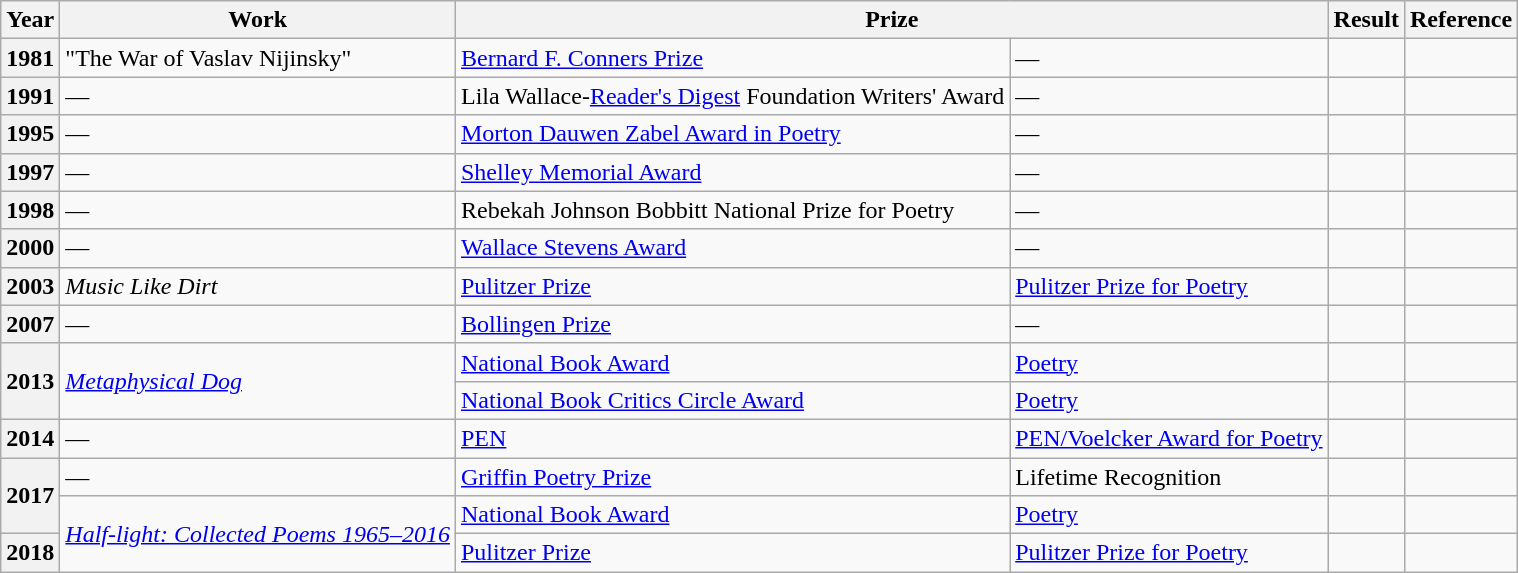<table class="wikitable">
<tr>
<th>Year</th>
<th>Work</th>
<th colspan="2">Prize</th>
<th>Result</th>
<th>Reference</th>
</tr>
<tr>
<th>1981</th>
<td>"The War of Vaslav Nijinsky"</td>
<td><a href='#'>Bernard F. Conners Prize</a></td>
<td>—</td>
<td></td>
<td></td>
</tr>
<tr>
<th>1991</th>
<td>—</td>
<td>Lila Wallace-<a href='#'>Reader's Digest</a> Foundation Writers' Award</td>
<td>—</td>
<td></td>
<td></td>
</tr>
<tr>
<th>1995</th>
<td>—</td>
<td><a href='#'>Morton Dauwen Zabel Award in Poetry</a></td>
<td>—</td>
<td></td>
<td></td>
</tr>
<tr>
<th>1997</th>
<td>—</td>
<td><a href='#'>Shelley Memorial Award</a></td>
<td>—</td>
<td></td>
<td></td>
</tr>
<tr>
<th>1998</th>
<td>—</td>
<td>Rebekah Johnson Bobbitt National Prize for Poetry</td>
<td>—</td>
<td></td>
<td></td>
</tr>
<tr>
<th>2000</th>
<td>—</td>
<td><a href='#'>Wallace Stevens Award</a></td>
<td>—</td>
<td></td>
<td></td>
</tr>
<tr>
<th>2003</th>
<td><em>Music Like Dirt</em></td>
<td><a href='#'>Pulitzer Prize</a></td>
<td><a href='#'>Pulitzer Prize for Poetry</a></td>
<td></td>
<td></td>
</tr>
<tr>
<th>2007</th>
<td>—</td>
<td><a href='#'>Bollingen Prize</a></td>
<td>—</td>
<td></td>
<td></td>
</tr>
<tr>
<th rowspan="2">2013</th>
<td rowspan="2"><em><a href='#'>Metaphysical Dog</a></em></td>
<td><a href='#'>National Book Award</a></td>
<td><a href='#'>Poetry</a></td>
<td></td>
<td></td>
</tr>
<tr>
<td><a href='#'>National Book Critics Circle Award</a></td>
<td><a href='#'>Poetry</a></td>
<td></td>
<td></td>
</tr>
<tr>
<th>2014</th>
<td>—</td>
<td><a href='#'>PEN</a></td>
<td><a href='#'>PEN/Voelcker Award for Poetry</a></td>
<td></td>
<td></td>
</tr>
<tr>
<th rowspan="2">2017</th>
<td>—</td>
<td><a href='#'>Griffin Poetry Prize</a></td>
<td>Lifetime Recognition</td>
<td></td>
<td></td>
</tr>
<tr>
<td rowspan="2"><em><a href='#'>Half-light: Collected Poems 1965–2016</a></em></td>
<td><a href='#'>National Book Award</a></td>
<td><a href='#'>Poetry</a></td>
<td></td>
<td></td>
</tr>
<tr>
<th>2018</th>
<td><a href='#'>Pulitzer Prize</a></td>
<td><a href='#'>Pulitzer Prize for Poetry</a></td>
<td></td>
<td></td>
</tr>
</table>
